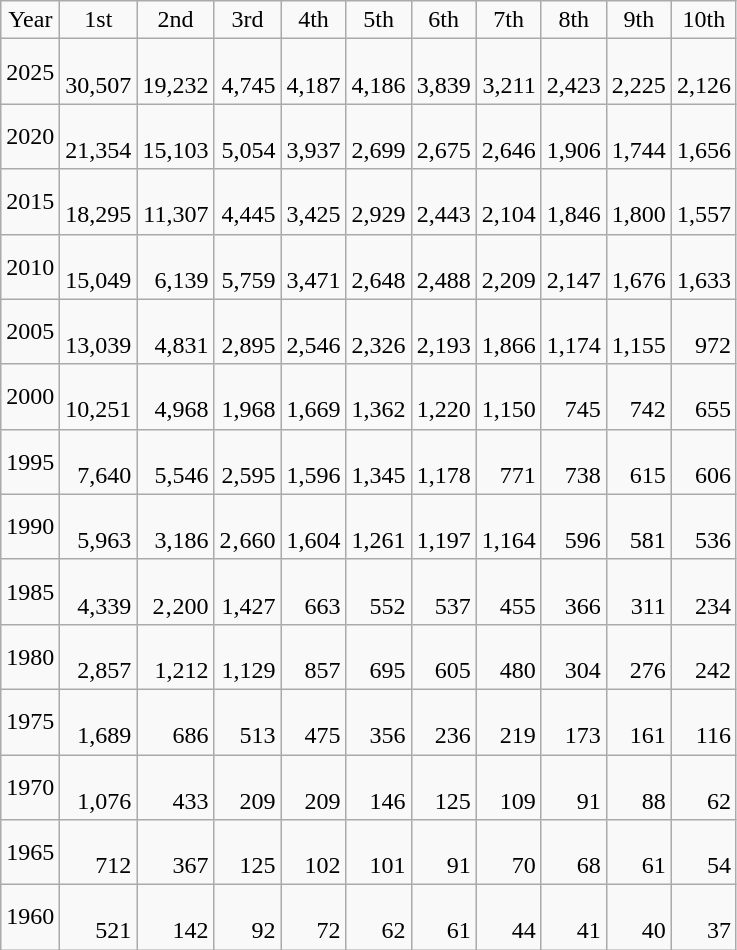<table class="wikitable">
<tr align=center>
<td>Year</td>
<td>1st</td>
<td>2nd</td>
<td>3rd</td>
<td>4th</td>
<td>5th</td>
<td>6th</td>
<td>7th</td>
<td>8th</td>
<td>9th</td>
<td>10th</td>
</tr>
<tr align=right>
<td>2025 </td>
<td><br>30,507</td>
<td><br>19,232</td>
<td><br>4,745</td>
<td><br>4,187</td>
<td><br>4,186</td>
<td><br>3,839</td>
<td><br>3,211</td>
<td><br>2,423</td>
<td><br>2,225</td>
<td><br>2,126</td>
</tr>
<tr align=right>
<td>2020</td>
<td><br>21,354</td>
<td><br>15,103</td>
<td><br>5,054</td>
<td><br>3,937</td>
<td><br>2,699</td>
<td><br>2,675</td>
<td><br>2,646</td>
<td><br>1,906</td>
<td><br>1,744</td>
<td><br>1,656</td>
</tr>
<tr align=right>
<td>2015</td>
<td><br>18,295</td>
<td><br>11,307</td>
<td><br>4,445</td>
<td><br>3,425</td>
<td><br>2,929</td>
<td><br>2,443</td>
<td><br>2,104</td>
<td><br>1,846</td>
<td><br>1,800</td>
<td><br>1,557</td>
</tr>
<tr align=right>
<td>2010</td>
<td><br>15,049</td>
<td><br>6,139</td>
<td><br>5,759</td>
<td><br>3,471</td>
<td><br>2,648</td>
<td><br>2,488</td>
<td><br>2,209</td>
<td><br>2,147</td>
<td><br>1,676</td>
<td><br>1,633</td>
</tr>
<tr align=right>
<td>2005</td>
<td><br>13,039</td>
<td><br>4,831</td>
<td><br>2,895</td>
<td><br>2,546</td>
<td><br>2,326</td>
<td><br>2,193</td>
<td><br>1,866</td>
<td><br>1,174</td>
<td><br>1,155</td>
<td><br>972</td>
</tr>
<tr align=right>
<td>2000</td>
<td><br>10,251</td>
<td><br>4,968</td>
<td><br>1,968</td>
<td><br>1,669</td>
<td><br>1,362</td>
<td><br>1,220</td>
<td><br>1,150</td>
<td><br>745</td>
<td><br>742</td>
<td><br>655</td>
</tr>
<tr align=right>
<td>1995</td>
<td><br>7,640</td>
<td><br>5,546</td>
<td><br>2,595</td>
<td><br>1,596</td>
<td><br>1,345</td>
<td><br>1,178</td>
<td><br>771</td>
<td><br>738</td>
<td><br>615</td>
<td><br>606</td>
</tr>
<tr align=right>
<td>1990</td>
<td><br>5,963</td>
<td><br>3,186</td>
<td><br>2‚660</td>
<td><br>1,604</td>
<td><br>1,261</td>
<td><br>1,197</td>
<td><br>1,164</td>
<td><br>596</td>
<td><br>581</td>
<td><br>536</td>
</tr>
<tr align=right>
<td>1985</td>
<td><br>4,339</td>
<td><br>2‚200</td>
<td><br>1,427</td>
<td><br>663</td>
<td><br>552</td>
<td><br>537</td>
<td><br>455</td>
<td><br>366</td>
<td><br>311</td>
<td><br>234</td>
</tr>
<tr align=right>
<td>1980</td>
<td><br>2,857</td>
<td><br>1,212</td>
<td><br>1,129</td>
<td><br>857</td>
<td><br>695</td>
<td><br>605</td>
<td><br>480</td>
<td><br>304</td>
<td><br>276</td>
<td><br>242</td>
</tr>
<tr align=right>
<td>1975</td>
<td><br>1,689</td>
<td><br>686</td>
<td><br>513</td>
<td><br>475</td>
<td><br>356</td>
<td><br>236</td>
<td><br>219</td>
<td><br>173</td>
<td><br>161</td>
<td><br>116</td>
</tr>
<tr align=right>
<td>1970</td>
<td><br>1,076</td>
<td><br>433</td>
<td><br>209</td>
<td><br>209</td>
<td><br>146</td>
<td><br>125</td>
<td><br>109</td>
<td><br>91</td>
<td><br>88</td>
<td><br>62</td>
</tr>
<tr align=right>
<td>1965</td>
<td><br>712</td>
<td><br>367</td>
<td><br>125</td>
<td><br>102</td>
<td><br>101</td>
<td><br>91</td>
<td><br>70</td>
<td><br>68</td>
<td><br>61</td>
<td><br>54</td>
</tr>
<tr align=right>
<td>1960</td>
<td><br>521</td>
<td><br>142</td>
<td><br>92</td>
<td><br>72</td>
<td><br>62</td>
<td><br>61</td>
<td><br>44</td>
<td><br>41</td>
<td><br>40</td>
<td><br>37</td>
</tr>
</table>
